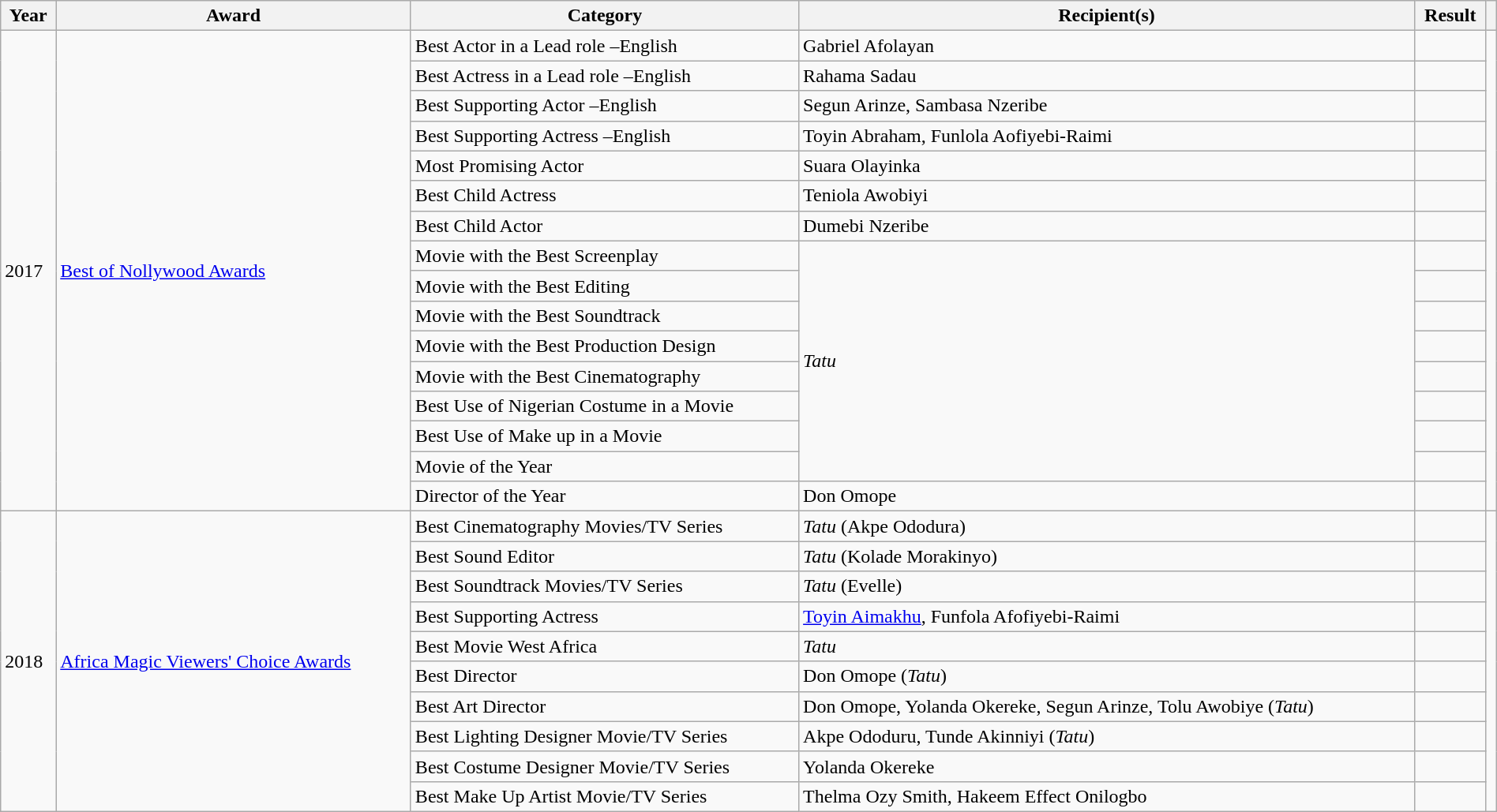<table class="wikitable sortable" style="width:100%">
<tr>
<th>Year</th>
<th>Award</th>
<th>Category</th>
<th>Recipient(s)</th>
<th>Result</th>
<th></th>
</tr>
<tr>
<td rowspan="16">2017</td>
<td rowspan="16"><a href='#'>Best of Nollywood Awards</a></td>
<td>Best Actor in a Lead role –English</td>
<td>Gabriel Afolayan</td>
<td></td>
<td rowspan="16"></td>
</tr>
<tr>
<td>Best Actress in a Lead role –English</td>
<td>Rahama Sadau</td>
<td></td>
</tr>
<tr>
<td>Best Supporting Actor –English</td>
<td>Segun Arinze, Sambasa Nzeribe</td>
<td></td>
</tr>
<tr>
<td>Best Supporting Actress –English</td>
<td>Toyin Abraham, Funlola Aofiyebi-Raimi</td>
<td></td>
</tr>
<tr>
<td>Most Promising Actor</td>
<td>Suara Olayinka</td>
<td></td>
</tr>
<tr>
<td>Best Child Actress</td>
<td>Teniola Awobiyi</td>
<td></td>
</tr>
<tr>
<td>Best Child Actor</td>
<td>Dumebi Nzeribe</td>
<td></td>
</tr>
<tr>
<td>Movie with the Best Screenplay</td>
<td rowspan="8"><em>Tatu</em></td>
<td></td>
</tr>
<tr>
<td>Movie with the Best Editing</td>
<td></td>
</tr>
<tr>
<td>Movie with the Best Soundtrack</td>
<td></td>
</tr>
<tr>
<td>Movie with the Best Production Design</td>
<td></td>
</tr>
<tr>
<td>Movie with the Best Cinematography</td>
<td></td>
</tr>
<tr>
<td>Best Use of Nigerian Costume in a Movie</td>
<td></td>
</tr>
<tr>
<td>Best Use of Make up in a Movie</td>
<td></td>
</tr>
<tr>
<td>Movie of the Year</td>
<td></td>
</tr>
<tr>
<td>Director of the Year</td>
<td>Don Omope</td>
<td></td>
</tr>
<tr>
<td rowspan="10">2018</td>
<td rowspan="11"><a href='#'>Africa Magic Viewers' Choice Awards</a></td>
<td>Best Cinematography Movies/TV Series</td>
<td><em>Tatu</em> (Akpe Ododura)</td>
<td></td>
<td rowspan="11"></td>
</tr>
<tr>
<td>Best Sound Editor</td>
<td><em>Tatu</em> (Kolade Morakinyo)</td>
<td></td>
</tr>
<tr>
<td>Best Soundtrack Movies/TV Series</td>
<td><em>Tatu</em> (Evelle)</td>
<td></td>
</tr>
<tr>
<td>Best Supporting Actress</td>
<td><a href='#'>Toyin Aimakhu</a>, Funfola Afofiyebi-Raimi</td>
<td></td>
</tr>
<tr>
<td>Best Movie West Africa</td>
<td><em>Tatu</em></td>
<td></td>
</tr>
<tr>
<td>Best Director</td>
<td>Don Omope (<em>Tatu</em>)</td>
<td></td>
</tr>
<tr>
<td>Best Art Director</td>
<td>Don Omope, Yolanda Okereke, Segun Arinze, Tolu Awobiye (<em>Tatu</em>)</td>
<td></td>
</tr>
<tr>
<td>Best Lighting Designer Movie/TV Series</td>
<td>Akpe Ododuru, Tunde Akinniyi (<em>Tatu</em>)</td>
<td></td>
</tr>
<tr>
<td>Best Costume Designer Movie/TV Series</td>
<td>Yolanda Okereke</td>
<td></td>
</tr>
<tr>
<td>Best Make Up Artist Movie/TV Series</td>
<td>Thelma Ozy Smith, Hakeem Effect Onilogbo</td>
<td></td>
</tr>
</table>
